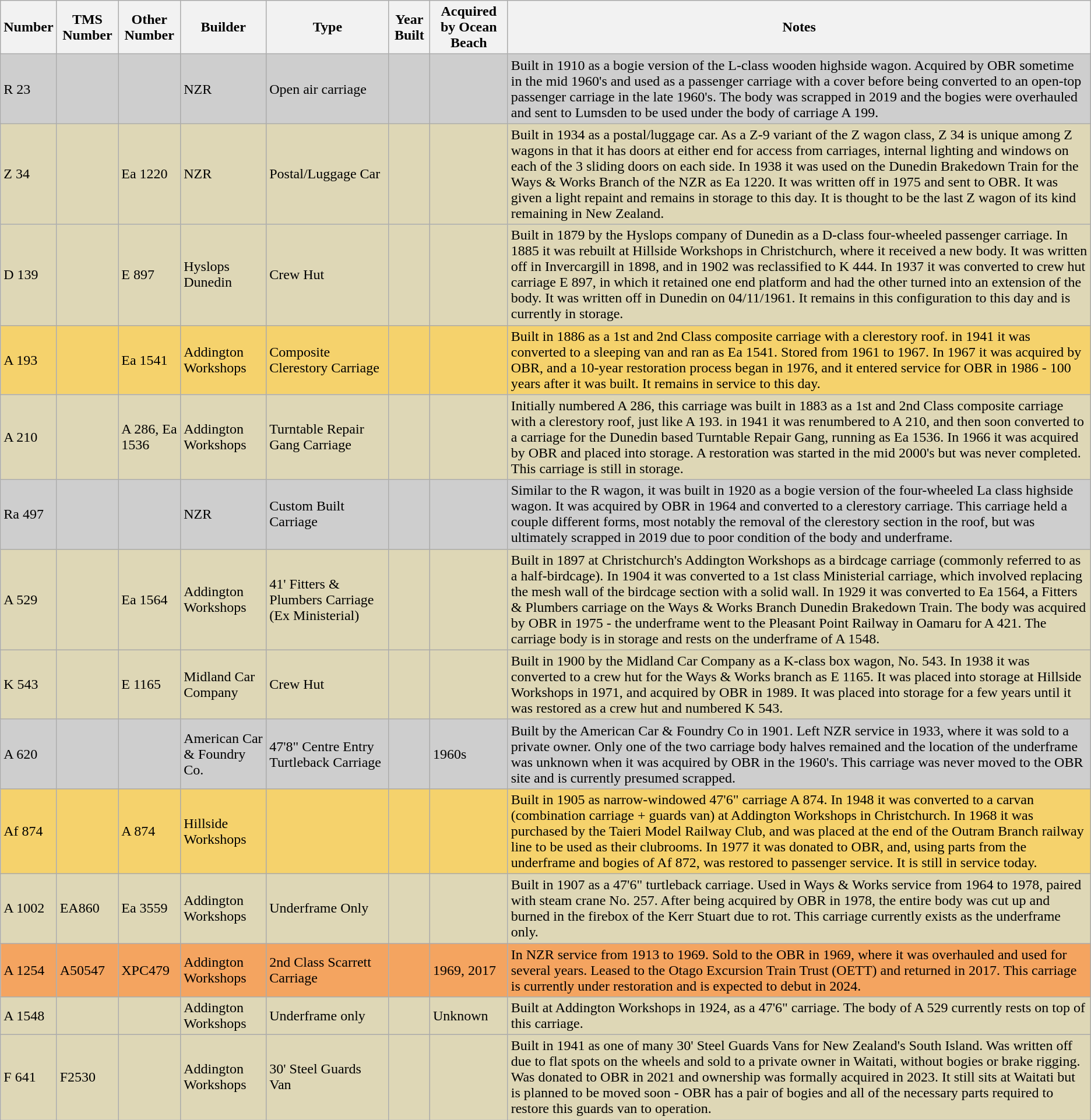<table class="sortable wikitable" border="1">
<tr>
<th>Number</th>
<th>TMS Number</th>
<th>Other Number</th>
<th>Builder</th>
<th>Type</th>
<th>Year Built</th>
<th>Acquired by Ocean Beach</th>
<th>Notes</th>
</tr>
<tr style="background:#cecece;">
<td>R 23</td>
<td></td>
<td></td>
<td>NZR</td>
<td>Open air carriage</td>
<td></td>
<td></td>
<td>Built in 1910 as a bogie version of the L-class wooden highside wagon. Acquired by OBR sometime in the mid 1960's and used as a passenger carriage with a cover before being converted to an open-top passenger carriage in the late 1960's. The body was scrapped in 2019 and the bogies were overhauled and sent to Lumsden to be used under the body of carriage A 199.</td>
</tr>
<tr style="background:#DED7B6;">
<td>Z 34</td>
<td></td>
<td>Ea 1220</td>
<td>NZR</td>
<td>Postal/Luggage Car</td>
<td></td>
<td></td>
<td>Built in 1934 as a postal/luggage car. As a Z-9 variant of the Z wagon class, Z 34 is unique among Z wagons in that it has doors at either end for access from carriages, internal lighting and windows on each of the 3 sliding doors on each side. In 1938 it was used on the Dunedin Brakedown Train for the Ways & Works Branch of the NZR as Ea 1220. It was written off in 1975 and sent to OBR. It was given a light repaint and remains in storage to this day. It is thought to be the last Z wagon of its kind remaining in New Zealand.</td>
</tr>
<tr style="background:#DED7B6;">
<td>D 139</td>
<td></td>
<td>E 897</td>
<td>Hyslops Dunedin</td>
<td>Crew Hut</td>
<td></td>
<td></td>
<td>Built in 1879 by the Hyslops company of Dunedin as a D-class four-wheeled passenger carriage. In 1885 it was rebuilt at Hillside Workshops in Christchurch, where it received a new body. It was written off in Invercargill in 1898, and in 1902 was reclassified to K 444. In 1937 it was converted to crew hut carriage E 897, in which it retained one end platform and had the other turned into an extension of the body. It was written off in Dunedin on 04/11/1961. It remains in this configuration to this day and is currently in storage.</td>
</tr>
<tr style="background:#F5D26C;">
<td>A 193</td>
<td></td>
<td>Ea 1541</td>
<td>Addington Workshops</td>
<td>Composite Clerestory Carriage</td>
<td></td>
<td></td>
<td>Built in 1886 as a 1st and 2nd Class composite carriage with a clerestory roof. in 1941 it was converted to a sleeping van and ran as Ea 1541. Stored from 1961 to 1967. In 1967 it was acquired by OBR, and a 10-year restoration process began in 1976, and it entered service for OBR in 1986 - 100 years after it was built. It remains in service to this day.</td>
</tr>
<tr style="background:#DED7B6;">
<td>A 210</td>
<td></td>
<td>A 286, Ea 1536</td>
<td>Addington Workshops</td>
<td>Turntable Repair Gang Carriage</td>
<td></td>
<td></td>
<td>Initially numbered A 286, this carriage was built in 1883 as a 1st and 2nd Class composite carriage with a clerestory roof, just like A 193. in 1941 it was renumbered to A 210, and then soon converted to a carriage for the Dunedin based Turntable Repair Gang, running as Ea 1536. In 1966 it was acquired by OBR and placed into storage. A restoration was started in the mid 2000's but was never completed. This carriage is still in storage.</td>
</tr>
<tr style="background:#cecece;">
<td>Ra 497</td>
<td></td>
<td></td>
<td>NZR</td>
<td>Custom Built Carriage</td>
<td></td>
<td></td>
<td>Similar to the R wagon, it was built in 1920 as a bogie version of the four-wheeled La class highside wagon. It was acquired by OBR in 1964 and converted to a clerestory carriage. This carriage held a couple different forms, most notably the removal of the clerestory section in the roof, but was ultimately scrapped in 2019 due to poor condition of the body and underframe.</td>
</tr>
<tr style="background:#DED7B6;">
<td>A 529</td>
<td></td>
<td>Ea 1564</td>
<td>Addington Workshops</td>
<td>41' Fitters & Plumbers Carriage (Ex Ministerial)</td>
<td></td>
<td></td>
<td>Built in 1897 at Christchurch's Addington Workshops as a birdcage carriage (commonly referred to as a half-birdcage). In 1904 it was converted to a 1st class Ministerial carriage, which involved replacing the mesh wall of the birdcage section with a solid wall. In 1929 it was converted to Ea 1564, a Fitters & Plumbers carriage on the Ways & Works Branch Dunedin Brakedown Train. The body was acquired by OBR in 1975 - the underframe went to the Pleasant Point Railway in Oamaru for A 421. The carriage body is in storage and rests on the underframe of A 1548.</td>
</tr>
<tr style="background:#DED7B6;">
<td>K 543</td>
<td></td>
<td>E 1165</td>
<td>Midland Car Company</td>
<td>Crew Hut</td>
<td></td>
<td></td>
<td>Built in 1900 by the Midland Car Company as a K-class box wagon, No. 543. In 1938 it was converted to a crew hut for the Ways & Works branch as E 1165. It was placed into storage at Hillside Workshops in 1971, and acquired by OBR in 1989. It was placed into storage for a few years until it was restored as a crew hut and numbered K 543.</td>
</tr>
<tr style="background:#cecece;">
<td>A 620</td>
<td></td>
<td></td>
<td>American Car & Foundry Co.</td>
<td>47'8" Centre Entry Turtleback Carriage</td>
<td></td>
<td>1960s</td>
<td>Built by the American Car & Foundry Co in 1901. Left NZR service in 1933, where it was sold to a private owner. Only one of the two carriage body halves remained and the location of the underframe was unknown when it was acquired by OBR in the 1960's. This carriage was never moved to the OBR site and is currently presumed scrapped.</td>
</tr>
<tr style="background:#F5D26C;">
<td>Af 874</td>
<td></td>
<td>A 874</td>
<td>Hillside Workshops</td>
<td></td>
<td></td>
<td></td>
<td>Built in 1905 as  narrow-windowed 47'6" carriage A 874. In 1948 it was converted to a carvan (combination carriage + guards van) at Addington Workshops in Christchurch. In 1968 it was purchased by the Taieri Model Railway Club, and was placed at the end of the Outram Branch railway line to be used as their clubrooms. In 1977 it was donated to OBR, and, using parts from the underframe and bogies of Af 872, was restored to passenger service. It is still in service today.</td>
</tr>
<tr style="background:#DED7B6;">
<td>A 1002</td>
<td>EA860</td>
<td>Ea 3559</td>
<td>Addington Workshops</td>
<td>Underframe Only</td>
<td></td>
<td></td>
<td>Built in 1907 as a 47'6" turtleback carriage. Used in Ways & Works service from 1964 to 1978, paired with steam crane No. 257. After being acquired by OBR in 1978, the entire body was cut up and burned in the firebox of the Kerr Stuart due to rot. This carriage currently exists as the underframe only.</td>
</tr>
<tr style="background:#f4a460;">
<td>A 1254</td>
<td>A50547</td>
<td>XPC479</td>
<td>Addington Workshops</td>
<td>2nd Class Scarrett Carriage</td>
<td></td>
<td>1969, 2017</td>
<td>In NZR service from 1913 to 1969. Sold to the OBR in 1969, where it was overhauled and used for several years. Leased to the Otago Excursion Train Trust (OETT) and returned in 2017. This carriage is currently under restoration and is expected to debut in 2024.</td>
</tr>
<tr style="background:#DED7B6;">
<td>A 1548</td>
<td></td>
<td></td>
<td>Addington Workshops</td>
<td>Underframe only</td>
<td></td>
<td>Unknown</td>
<td>Built at Addington Workshops in 1924, as a 47'6" carriage. The body of A 529 currently rests on top of this carriage.</td>
</tr>
<tr style="background:#DED7B6;">
<td>F 641</td>
<td>F2530</td>
<td></td>
<td>Addington Workshops</td>
<td>30' Steel Guards Van</td>
<td></td>
<td></td>
<td>Built in 1941 as one of many 30' Steel Guards Vans for New Zealand's South Island. Was written off due to flat spots on the wheels and sold to a private owner in Waitati, without bogies or brake rigging. Was donated to OBR in 2021 and ownership was formally acquired in 2023. It still sits at Waitati but is planned to be moved soon - OBR has a pair of bogies and all of the necessary parts required to restore this guards van to operation.</td>
</tr>
</table>
